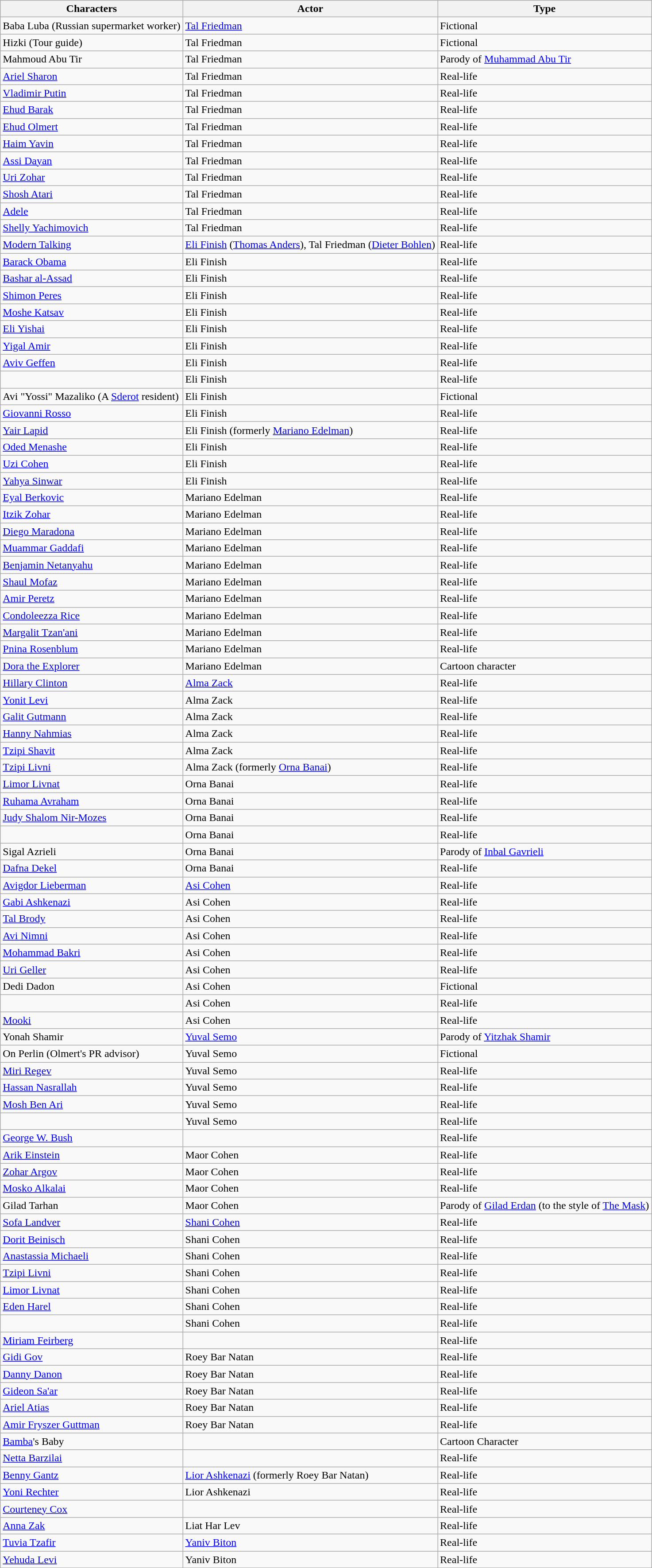<table class="wikitable sortable">
<tr>
<th>Characters</th>
<th>Actor</th>
<th>Type</th>
</tr>
<tr>
<td>Baba Luba (Russian supermarket worker)</td>
<td><a href='#'>Tal Friedman</a></td>
<td>Fictional</td>
</tr>
<tr>
<td>Hizki (Tour guide)</td>
<td>Tal Friedman</td>
<td>Fictional</td>
</tr>
<tr>
<td>Mahmoud Abu Tir</td>
<td>Tal Friedman</td>
<td>Parody of <a href='#'>Muhammad Abu Tir</a></td>
</tr>
<tr>
<td><a href='#'>Ariel Sharon</a></td>
<td>Tal Friedman</td>
<td>Real-life</td>
</tr>
<tr>
<td><a href='#'>Vladimir Putin</a></td>
<td>Tal Friedman</td>
<td>Real-life</td>
</tr>
<tr>
<td><a href='#'>Ehud Barak</a></td>
<td>Tal Friedman</td>
<td>Real-life</td>
</tr>
<tr>
<td><a href='#'>Ehud Olmert</a></td>
<td>Tal Friedman</td>
<td>Real-life</td>
</tr>
<tr>
<td><a href='#'>Haim Yavin</a></td>
<td>Tal Friedman</td>
<td>Real-life</td>
</tr>
<tr>
<td><a href='#'>Assi Dayan</a></td>
<td>Tal Friedman</td>
<td>Real-life</td>
</tr>
<tr>
<td><a href='#'>Uri Zohar</a></td>
<td>Tal Friedman</td>
<td>Real-life</td>
</tr>
<tr>
<td><a href='#'>Shosh Atari</a></td>
<td>Tal Friedman</td>
<td>Real-life</td>
</tr>
<tr>
<td><a href='#'>Adele</a></td>
<td>Tal Friedman</td>
<td>Real-life</td>
</tr>
<tr>
<td><a href='#'>Shelly Yachimovich</a></td>
<td>Tal Friedman</td>
<td>Real-life</td>
</tr>
<tr>
<td><a href='#'>Modern Talking</a></td>
<td><a href='#'>Eli Finish</a> (<a href='#'>Thomas Anders</a>), Tal Friedman (<a href='#'>Dieter Bohlen</a>)</td>
<td>Real-life</td>
</tr>
<tr>
<td><a href='#'>Barack Obama</a></td>
<td>Eli Finish</td>
<td>Real-life</td>
</tr>
<tr>
<td><a href='#'>Bashar al-Assad</a></td>
<td>Eli Finish</td>
<td>Real-life</td>
</tr>
<tr>
<td><a href='#'>Shimon Peres</a></td>
<td>Eli Finish</td>
<td>Real-life</td>
</tr>
<tr>
<td><a href='#'>Moshe Katsav</a></td>
<td>Eli Finish</td>
<td>Real-life</td>
</tr>
<tr>
<td><a href='#'>Eli Yishai</a></td>
<td>Eli Finish</td>
<td>Real-life</td>
</tr>
<tr>
<td><a href='#'>Yigal Amir</a></td>
<td>Eli Finish</td>
<td>Real-life</td>
</tr>
<tr>
<td><a href='#'>Aviv Geffen</a></td>
<td>Eli Finish</td>
<td>Real-life</td>
</tr>
<tr>
<td></td>
<td>Eli Finish</td>
<td>Real-life</td>
</tr>
<tr>
<td>Avi "Yossi" Mazaliko (A <a href='#'>Sderot</a> resident)</td>
<td>Eli Finish</td>
<td>Fictional</td>
</tr>
<tr>
<td><a href='#'>Giovanni Rosso</a></td>
<td>Eli Finish</td>
<td>Real-life</td>
</tr>
<tr>
<td><a href='#'>Yair Lapid</a></td>
<td>Eli Finish (formerly <a href='#'>Mariano Edelman</a>)</td>
<td>Real-life</td>
</tr>
<tr>
<td><a href='#'>Oded Menashe</a></td>
<td>Eli Finish</td>
<td>Real-life</td>
</tr>
<tr>
<td><a href='#'>Uzi Cohen</a></td>
<td>Eli Finish</td>
<td>Real-life</td>
</tr>
<tr>
<td><a href='#'>Yahya Sinwar</a></td>
<td>Eli Finish</td>
<td>Real-life</td>
</tr>
<tr>
<td><a href='#'>Eyal Berkovic</a></td>
<td>Mariano Edelman</td>
<td>Real-life</td>
</tr>
<tr>
<td><a href='#'>Itzik Zohar</a></td>
<td>Mariano Edelman</td>
<td>Real-life</td>
</tr>
<tr>
<td><a href='#'>Diego Maradona</a></td>
<td>Mariano Edelman</td>
<td>Real-life</td>
</tr>
<tr>
<td><a href='#'>Muammar Gaddafi</a></td>
<td>Mariano Edelman</td>
<td>Real-life</td>
</tr>
<tr>
<td><a href='#'>Benjamin Netanyahu</a></td>
<td>Mariano Edelman</td>
<td>Real-life</td>
</tr>
<tr>
<td><a href='#'>Shaul Mofaz</a></td>
<td>Mariano Edelman</td>
<td>Real-life</td>
</tr>
<tr>
<td><a href='#'>Amir Peretz</a></td>
<td>Mariano Edelman</td>
<td>Real-life</td>
</tr>
<tr>
<td><a href='#'>Condoleezza Rice</a></td>
<td>Mariano Edelman</td>
<td>Real-life</td>
</tr>
<tr>
<td><a href='#'>Margalit Tzan'ani</a></td>
<td>Mariano Edelman</td>
<td>Real-life</td>
</tr>
<tr>
<td><a href='#'>Pnina Rosenblum</a></td>
<td>Mariano Edelman</td>
<td>Real-life</td>
</tr>
<tr>
<td><a href='#'>Dora the Explorer</a></td>
<td>Mariano Edelman</td>
<td>Cartoon character</td>
</tr>
<tr>
<td><a href='#'>Hillary Clinton</a></td>
<td><a href='#'>Alma Zack</a></td>
<td>Real-life</td>
</tr>
<tr>
<td><a href='#'>Yonit Levi</a></td>
<td>Alma Zack</td>
<td>Real-life</td>
</tr>
<tr>
<td><a href='#'>Galit Gutmann</a></td>
<td>Alma Zack</td>
<td>Real-life</td>
</tr>
<tr>
<td><a href='#'>Hanny Nahmias</a></td>
<td>Alma Zack</td>
<td>Real-life</td>
</tr>
<tr>
<td><a href='#'>Tzipi Shavit</a></td>
<td>Alma Zack</td>
<td>Real-life</td>
</tr>
<tr>
<td><a href='#'>Tzipi Livni</a></td>
<td>Alma Zack (formerly <a href='#'>Orna Banai</a>)</td>
<td>Real-life</td>
</tr>
<tr>
<td><a href='#'>Limor Livnat</a></td>
<td>Orna Banai</td>
<td>Real-life</td>
</tr>
<tr>
<td><a href='#'>Ruhama Avraham</a></td>
<td>Orna Banai</td>
<td>Real-life</td>
</tr>
<tr>
<td><a href='#'>Judy Shalom Nir-Mozes</a></td>
<td>Orna Banai</td>
<td>Real-life</td>
</tr>
<tr>
<td></td>
<td>Orna Banai</td>
<td>Real-life</td>
</tr>
<tr>
<td>Sigal Azrieli</td>
<td>Orna Banai</td>
<td>Parody of <a href='#'>Inbal Gavrieli</a></td>
</tr>
<tr>
<td><a href='#'>Dafna Dekel</a></td>
<td>Orna Banai</td>
<td>Real-life</td>
</tr>
<tr>
<td><a href='#'>Avigdor Lieberman</a></td>
<td><a href='#'>Asi Cohen</a></td>
<td>Real-life</td>
</tr>
<tr>
<td><a href='#'>Gabi Ashkenazi</a></td>
<td>Asi Cohen</td>
<td>Real-life</td>
</tr>
<tr>
<td><a href='#'>Tal Brody</a></td>
<td>Asi Cohen</td>
<td>Real-life</td>
</tr>
<tr>
<td><a href='#'>Avi Nimni</a></td>
<td>Asi Cohen</td>
<td>Real-life</td>
</tr>
<tr>
<td><a href='#'>Mohammad Bakri</a></td>
<td>Asi Cohen</td>
<td>Real-life</td>
</tr>
<tr>
<td><a href='#'>Uri Geller</a></td>
<td>Asi Cohen</td>
<td>Real-life</td>
</tr>
<tr>
<td>Dedi Dadon</td>
<td>Asi Cohen</td>
<td>Fictional</td>
</tr>
<tr>
<td></td>
<td>Asi Cohen</td>
<td>Real-life</td>
</tr>
<tr>
<td><a href='#'>Mooki</a></td>
<td>Asi Cohen</td>
<td>Real-life</td>
</tr>
<tr>
<td>Yonah Shamir</td>
<td><a href='#'>Yuval Semo</a></td>
<td>Parody of <a href='#'>Yitzhak Shamir</a></td>
</tr>
<tr>
<td>On Perlin (Olmert's PR advisor)</td>
<td>Yuval Semo</td>
<td>Fictional</td>
</tr>
<tr>
<td><a href='#'>Miri Regev</a></td>
<td>Yuval Semo</td>
<td>Real-life</td>
</tr>
<tr>
<td><a href='#'>Hassan Nasrallah</a></td>
<td>Yuval Semo</td>
<td>Real-life</td>
</tr>
<tr>
<td><a href='#'>Mosh Ben Ari</a></td>
<td>Yuval Semo</td>
<td>Real-life</td>
</tr>
<tr>
<td></td>
<td>Yuval Semo</td>
<td>Real-life</td>
</tr>
<tr>
<td><a href='#'>George W. Bush</a></td>
<td></td>
<td>Real-life</td>
</tr>
<tr>
<td><a href='#'>Arik Einstein</a></td>
<td>Maor Cohen</td>
<td>Real-life</td>
</tr>
<tr>
<td><a href='#'>Zohar Argov</a></td>
<td>Maor Cohen</td>
<td>Real-life</td>
</tr>
<tr>
<td><a href='#'>Mosko Alkalai</a></td>
<td>Maor Cohen</td>
<td>Real-life</td>
</tr>
<tr>
<td>Gilad Tarhan</td>
<td>Maor Cohen</td>
<td>Parody of <a href='#'>Gilad Erdan</a> (to the style of <a href='#'>The Mask</a>)</td>
</tr>
<tr>
<td><a href='#'>Sofa Landver</a></td>
<td><a href='#'>Shani Cohen</a></td>
<td>Real-life</td>
</tr>
<tr>
<td><a href='#'>Dorit Beinisch</a></td>
<td>Shani Cohen</td>
<td>Real-life</td>
</tr>
<tr>
<td><a href='#'>Anastassia Michaeli</a></td>
<td>Shani Cohen</td>
<td>Real-life</td>
</tr>
<tr>
<td><a href='#'>Tzipi Livni</a></td>
<td>Shani Cohen</td>
<td>Real-life</td>
</tr>
<tr>
<td><a href='#'>Limor Livnat</a></td>
<td>Shani Cohen</td>
<td>Real-life</td>
</tr>
<tr>
<td><a href='#'>Eden Harel</a></td>
<td>Shani Cohen</td>
<td>Real-life</td>
</tr>
<tr>
<td></td>
<td>Shani Cohen</td>
<td>Real-life</td>
</tr>
<tr>
<td><a href='#'>Miriam Feirberg</a></td>
<td></td>
<td>Real-life</td>
</tr>
<tr>
<td><a href='#'>Gidi Gov</a></td>
<td>Roey Bar Natan</td>
<td>Real-life</td>
</tr>
<tr>
<td><a href='#'>Danny Danon</a></td>
<td>Roey Bar Natan</td>
<td>Real-life</td>
</tr>
<tr>
<td><a href='#'>Gideon Sa'ar</a></td>
<td>Roey Bar Natan</td>
<td>Real-life</td>
</tr>
<tr>
<td><a href='#'>Ariel Atias</a></td>
<td>Roey Bar Natan</td>
<td>Real-life</td>
</tr>
<tr>
<td><a href='#'>Amir Fryszer Guttman</a></td>
<td>Roey Bar Natan</td>
<td>Real-life</td>
</tr>
<tr>
<td><a href='#'>Bamba</a>'s Baby</td>
<td></td>
<td>Cartoon Character</td>
</tr>
<tr>
<td><a href='#'>Netta Barzilai</a></td>
<td></td>
<td>Real-life</td>
</tr>
<tr>
<td><a href='#'>Benny Gantz</a></td>
<td><a href='#'>Lior Ashkenazi</a> (formerly Roey Bar Natan)</td>
<td>Real-life</td>
</tr>
<tr>
<td><a href='#'>Yoni Rechter</a></td>
<td>Lior Ashkenazi</td>
<td>Real-life</td>
</tr>
<tr>
<td><a href='#'>Courteney Cox</a></td>
<td></td>
<td>Real-life</td>
</tr>
<tr>
<td><a href='#'>Anna Zak</a></td>
<td>Liat Har Lev</td>
<td>Real-life</td>
</tr>
<tr>
<td><a href='#'>Tuvia Tzafir</a></td>
<td><a href='#'>Yaniv Biton</a></td>
<td>Real-life</td>
</tr>
<tr>
<td><a href='#'>Yehuda Levi</a></td>
<td>Yaniv Biton</td>
<td>Real-life</td>
</tr>
</table>
